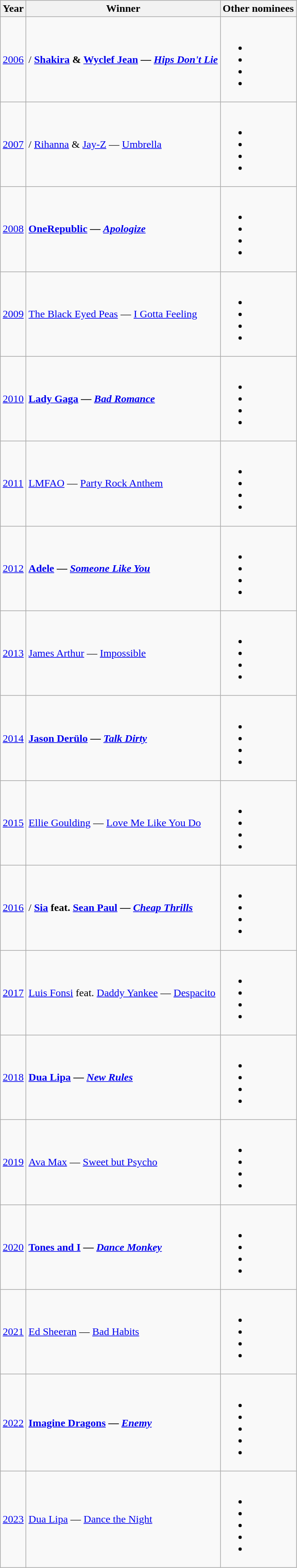<table class="wikitable">
<tr>
<th>Year</th>
<th>Winner</th>
<th>Other nominees</th>
</tr>
<tr>
<td><a href='#'>2006</a></td>
<td> /  <strong><a href='#'>Shakira</a> & <a href='#'>Wyclef Jean</a> — <em><a href='#'>Hips Don't Lie</a><strong><em></td>
<td><br><ul><li></li><li></li><li></li><li></li></ul></td>
</tr>
<tr>
<td><a href='#'>2007</a></td>
<td> /  </strong><a href='#'>Rihanna</a> & <a href='#'>Jay-Z</a> — </em><a href='#'>Umbrella</a></em></strong></td>
<td><br><ul><li></li><li></li><li></li><li></li></ul></td>
</tr>
<tr>
<td><a href='#'>2008</a></td>
<td> <strong><a href='#'>OneRepublic</a> — <em><a href='#'>Apologize</a><strong><em></td>
<td><br><ul><li></li><li></li><li></li><li></li></ul></td>
</tr>
<tr>
<td><a href='#'>2009</a></td>
<td> </strong><a href='#'>The Black Eyed Peas</a> — </em><a href='#'>I Gotta Feeling</a></em></strong></td>
<td><br><ul><li></li><li></li><li></li><li></li></ul></td>
</tr>
<tr>
<td><a href='#'>2010</a></td>
<td> <strong><a href='#'>Lady Gaga</a> — <em><a href='#'>Bad Romance</a><strong><em></td>
<td><br><ul><li></li><li></li><li></li><li></li></ul></td>
</tr>
<tr>
<td><a href='#'>2011</a></td>
<td> </strong><a href='#'>LMFAO</a> — </em><a href='#'>Party Rock Anthem</a></em></strong></td>
<td><br><ul><li></li><li></li><li></li><li></li></ul></td>
</tr>
<tr>
<td><a href='#'>2012</a></td>
<td> <strong><a href='#'>Adele</a> — <em><a href='#'>Someone Like You</a><strong><em></td>
<td><br><ul><li></li><li></li><li></li><li></li></ul></td>
</tr>
<tr>
<td><a href='#'>2013</a></td>
<td> </strong><a href='#'>James Arthur</a> — </em><a href='#'>Impossible</a></em></strong></td>
<td><br><ul><li></li><li></li><li></li><li></li></ul></td>
</tr>
<tr>
<td><a href='#'>2014</a></td>
<td> <strong><a href='#'>Jason Derülo</a> — <em><a href='#'>Talk Dirty</a><strong><em></td>
<td><br><ul><li></li><li></li><li></li><li></li></ul></td>
</tr>
<tr>
<td><a href='#'>2015</a></td>
<td> </strong><a href='#'>Ellie Goulding</a> — </em><a href='#'>Love Me Like You Do</a></em></strong></td>
<td><br><ul><li></li><li></li><li></li><li></li></ul></td>
</tr>
<tr>
<td><a href='#'>2016</a></td>
<td>/ <strong><a href='#'>Sia</a> feat. <a href='#'>Sean Paul</a> — <em><a href='#'>Cheap Thrills</a><strong><em></td>
<td><br><ul><li></li><li></li><li></li><li></li></ul></td>
</tr>
<tr>
<td><a href='#'>2017</a></td>
<td> </strong><a href='#'>Luis Fonsi</a> feat. <a href='#'>Daddy Yankee</a> — </em><a href='#'>Despacito</a></em></strong></td>
<td><br><ul><li></li><li></li><li></li><li></li></ul></td>
</tr>
<tr>
<td><a href='#'>2018</a></td>
<td><strong> <a href='#'>Dua Lipa</a> — <em><a href='#'>New Rules</a><strong><em></td>
<td><br><ul><li></li><li></li><li></li><li></li></ul></td>
</tr>
<tr>
<td><a href='#'>2019</a></td>
<td></strong> <a href='#'>Ava Max</a> — </em><a href='#'>Sweet but Psycho</a></em></strong></td>
<td><br><ul><li></li><li></li><li></li><li></li></ul></td>
</tr>
<tr>
<td><a href='#'>2020</a></td>
<td> <strong><a href='#'>Tones and I</a> — <em><a href='#'>Dance Monkey</a><strong><em></td>
<td><br><ul><li></li><li></li><li></li><li></li></ul></td>
</tr>
<tr>
<td><a href='#'>2021</a></td>
<td> </strong><a href='#'>Ed Sheeran</a> — </em><a href='#'>Bad Habits</a></em></strong></td>
<td><br><ul><li></li><li></li><li></li><li></li></ul></td>
</tr>
<tr>
<td><a href='#'>2022</a></td>
<td> <strong><a href='#'>Imagine Dragons</a> — <em><a href='#'>Enemy</a><strong><em></td>
<td><br><ul><li></li><li></li><li></li><li></li><li></li></ul></td>
</tr>
<tr>
<td><a href='#'>2023</a></td>
<td> </strong><a href='#'>Dua Lipa</a> — </em><a href='#'>Dance the Night</a></em></strong></td>
<td><br><ul><li></li><li></li><li></li><li></li><li></li></ul></td>
</tr>
</table>
